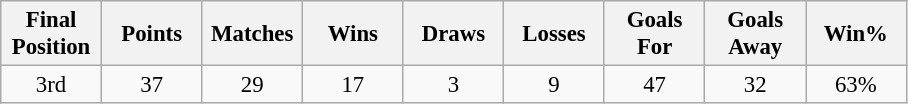<table class="wikitable" style="font-size: 95%; text-align: center;">
<tr>
<th width=60>Final Position</th>
<th width=60>Points</th>
<th width=60>Matches</th>
<th width=60>Wins</th>
<th width=60>Draws</th>
<th width=60>Losses</th>
<th width=60>Goals For</th>
<th width=60>Goals Away</th>
<th width=60>Win%</th>
</tr>
<tr>
<td>3rd</td>
<td>37</td>
<td>29</td>
<td>17</td>
<td>3</td>
<td>9</td>
<td>47</td>
<td>32</td>
<td>63%</td>
</tr>
</table>
